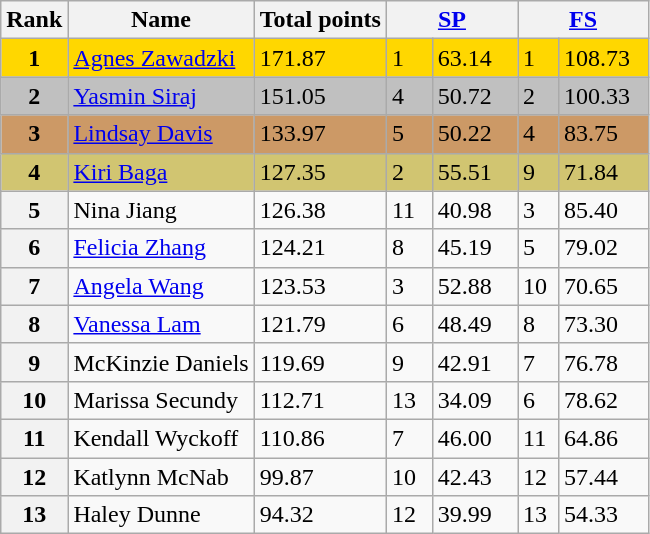<table class="wikitable sortable">
<tr>
<th>Rank</th>
<th>Name</th>
<th>Total points</th>
<th colspan="2" width="80px"><a href='#'>SP</a></th>
<th colspan="2" width="80px"><a href='#'>FS</a></th>
</tr>
<tr bgcolor="gold">
<td align="center"><strong>1</strong></td>
<td><a href='#'>Agnes Zawadzki</a></td>
<td>171.87</td>
<td>1</td>
<td>63.14</td>
<td>1</td>
<td>108.73</td>
</tr>
<tr bgcolor="silver">
<td align="center"><strong>2</strong></td>
<td><a href='#'>Yasmin Siraj</a></td>
<td>151.05</td>
<td>4</td>
<td>50.72</td>
<td>2</td>
<td>100.33</td>
</tr>
<tr bgcolor="cc9966">
<td align="center"><strong>3</strong></td>
<td><a href='#'>Lindsay Davis</a></td>
<td>133.97</td>
<td>5</td>
<td>50.22</td>
<td>4</td>
<td>83.75</td>
</tr>
<tr bgcolor="#d1c571">
<td align="center"><strong>4</strong></td>
<td><a href='#'>Kiri Baga</a></td>
<td>127.35</td>
<td>2</td>
<td>55.51</td>
<td>9</td>
<td>71.84</td>
</tr>
<tr>
<th>5</th>
<td>Nina Jiang</td>
<td>126.38</td>
<td>11</td>
<td>40.98</td>
<td>3</td>
<td>85.40</td>
</tr>
<tr>
<th>6</th>
<td><a href='#'>Felicia Zhang</a></td>
<td>124.21</td>
<td>8</td>
<td>45.19</td>
<td>5</td>
<td>79.02</td>
</tr>
<tr>
<th>7</th>
<td><a href='#'>Angela Wang</a></td>
<td>123.53</td>
<td>3</td>
<td>52.88</td>
<td>10</td>
<td>70.65</td>
</tr>
<tr>
<th>8</th>
<td><a href='#'>Vanessa Lam</a></td>
<td>121.79</td>
<td>6</td>
<td>48.49</td>
<td>8</td>
<td>73.30</td>
</tr>
<tr>
<th>9</th>
<td>McKinzie Daniels</td>
<td>119.69</td>
<td>9</td>
<td>42.91</td>
<td>7</td>
<td>76.78</td>
</tr>
<tr>
<th>10</th>
<td>Marissa Secundy</td>
<td>112.71</td>
<td>13</td>
<td>34.09</td>
<td>6</td>
<td>78.62</td>
</tr>
<tr>
<th>11</th>
<td>Kendall Wyckoff</td>
<td>110.86</td>
<td>7</td>
<td>46.00</td>
<td>11</td>
<td>64.86</td>
</tr>
<tr>
<th>12</th>
<td>Katlynn McNab</td>
<td>99.87</td>
<td>10</td>
<td>42.43</td>
<td>12</td>
<td>57.44</td>
</tr>
<tr>
<th>13</th>
<td>Haley Dunne</td>
<td>94.32</td>
<td>12</td>
<td>39.99</td>
<td>13</td>
<td>54.33</td>
</tr>
</table>
